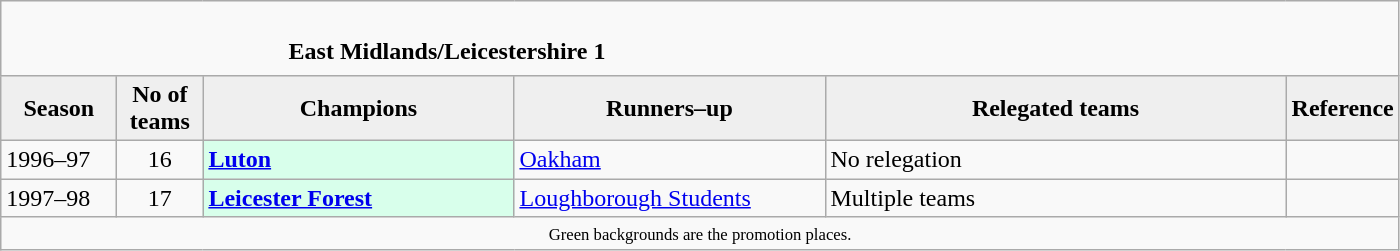<table class="wikitable" style="text-align: left;">
<tr>
<td colspan="11" cellpadding="0" cellspacing="0"><br><table border="0" style="width:100%;" cellpadding="0" cellspacing="0">
<tr>
<td style="width:20%; border:0;"></td>
<td style="border:0;"><strong>East Midlands/Leicestershire 1</strong></td>
<td style="width:20%; border:0;"></td>
</tr>
</table>
</td>
</tr>
<tr>
<th style="background:#efefef; width:70px;">Season</th>
<th style="background:#efefef; width:50px;">No of teams</th>
<th style="background:#efefef; width:200px;">Champions</th>
<th style="background:#efefef; width:200px;">Runners–up</th>
<th style="background:#efefef; width:300px;">Relegated teams</th>
<th style="background:#efefef; width:50px;">Reference</th>
</tr>
<tr align=left>
<td>1996–97</td>
<td style="text-align: center;">16</td>
<td style="background:#d8ffeb;"><strong><a href='#'>Luton</a></strong></td>
<td><a href='#'>Oakham</a></td>
<td>No relegation</td>
<td></td>
</tr>
<tr>
<td>1997–98</td>
<td style="text-align: center;">17</td>
<td style="background:#d8ffeb;"><strong><a href='#'>Leicester Forest</a></strong></td>
<td><a href='#'>Loughborough Students</a></td>
<td>Multiple teams</td>
<td></td>
</tr>
<tr>
<td colspan="15"  style="border:0; font-size:smaller; text-align:center;"><small><span>Green backgrounds</span> are the promotion places.</small></td>
</tr>
</table>
